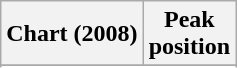<table class="wikitable sortable plainrowheaders" style="text-align:center">
<tr>
<th scope="col">Chart (2008)</th>
<th scope="col">Peak<br>position</th>
</tr>
<tr>
</tr>
<tr>
</tr>
</table>
